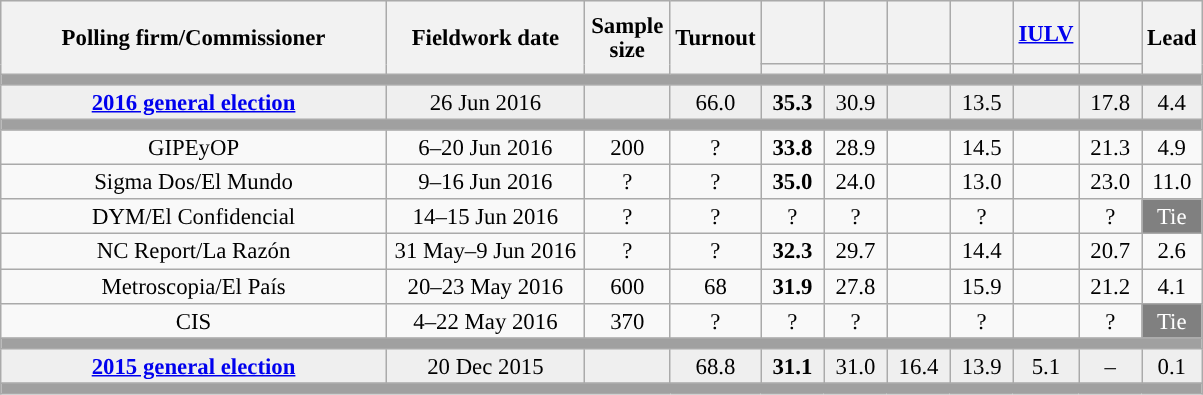<table class="wikitable collapsible collapsed" style="text-align:center; font-size:95%; line-height:16px;">
<tr style="height:42px; background-color:#E9E9E9">
<th style="width:250px;" rowspan="2">Polling firm/Commissioner</th>
<th style="width:125px;" rowspan="2">Fieldwork date</th>
<th style="width:50px;" rowspan="2">Sample size</th>
<th style="width:45px;" rowspan="2">Turnout</th>
<th style="width:35px;"></th>
<th style="width:35px;"></th>
<th style="width:35px;"></th>
<th style="width:35px;"></th>
<th style="width:35px;"><a href='#'>IULV</a></th>
<th style="width:35px;"></th>
<th style="width:30px;" rowspan="2">Lead</th>
</tr>
<tr>
<th style="color:inherit;background:"></th>
<th style="color:inherit;background:"></th>
<th style="color:inherit;background:"></th>
<th style="color:inherit;background:"></th>
<th style="color:inherit;background:"></th>
<th style="color:inherit;background:"></th>
</tr>
<tr>
<td colspan="11" style="background:#A0A0A0"></td>
</tr>
<tr style="background:#EFEFEF;">
<td><strong><a href='#'>2016 general election</a></strong></td>
<td>26 Jun 2016</td>
<td></td>
<td>66.0</td>
<td><strong>35.3</strong><br></td>
<td>30.9<br></td>
<td></td>
<td>13.5<br></td>
<td></td>
<td>17.8<br></td>
<td style="background:">4.4</td>
</tr>
<tr>
<td colspan="11" style="background:#A0A0A0"></td>
</tr>
<tr>
<td>GIPEyOP</td>
<td>6–20 Jun 2016</td>
<td>200</td>
<td>?</td>
<td><strong>33.8</strong><br></td>
<td>28.9<br></td>
<td></td>
<td>14.5<br></td>
<td></td>
<td>21.3<br></td>
<td style="background:">4.9</td>
</tr>
<tr>
<td>Sigma Dos/El Mundo</td>
<td>9–16 Jun 2016</td>
<td>?</td>
<td>?</td>
<td><strong>35.0</strong><br></td>
<td>24.0<br></td>
<td></td>
<td>13.0<br></td>
<td></td>
<td>23.0<br></td>
<td style="background:">11.0</td>
</tr>
<tr>
<td>DYM/El Confidencial</td>
<td>14–15 Jun 2016</td>
<td>?</td>
<td>?</td>
<td>?<br></td>
<td>?<br></td>
<td></td>
<td>?<br></td>
<td></td>
<td>?<br></td>
<td style="background:gray;color:white;">Tie</td>
</tr>
<tr>
<td>NC Report/La Razón</td>
<td>31 May–9 Jun 2016</td>
<td>?</td>
<td>?</td>
<td><strong>32.3</strong><br></td>
<td>29.7<br></td>
<td></td>
<td>14.4<br></td>
<td></td>
<td>20.7<br></td>
<td style="background:">2.6</td>
</tr>
<tr>
<td>Metroscopia/El País</td>
<td>20–23 May 2016</td>
<td>600</td>
<td>68</td>
<td><strong>31.9</strong><br></td>
<td>27.8<br></td>
<td></td>
<td>15.9<br></td>
<td></td>
<td>21.2<br></td>
<td style="background:">4.1</td>
</tr>
<tr>
<td>CIS</td>
<td>4–22 May 2016</td>
<td>370</td>
<td>?</td>
<td>?<br></td>
<td>?<br></td>
<td></td>
<td>?<br></td>
<td></td>
<td>?<br></td>
<td style="background:gray;color:white;">Tie</td>
</tr>
<tr>
<td colspan="11" style="background:#A0A0A0"></td>
</tr>
<tr style="background:#EFEFEF;">
<td><strong><a href='#'>2015 general election</a></strong></td>
<td>20 Dec 2015</td>
<td></td>
<td>68.8</td>
<td><strong>31.1</strong><br></td>
<td>31.0<br></td>
<td>16.4<br></td>
<td>13.9<br></td>
<td>5.1<br></td>
<td>–</td>
<td style="background:">0.1</td>
</tr>
<tr>
<td colspan="11" style="background:#A0A0A0"></td>
</tr>
</table>
